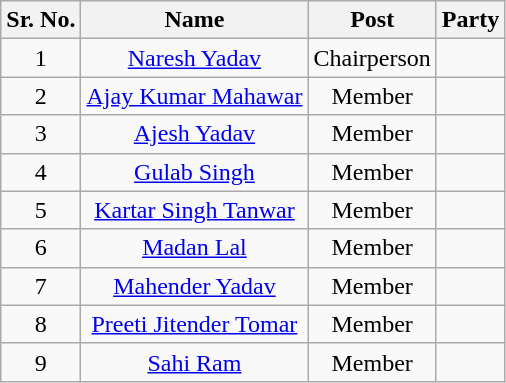<table class="wikitable sortable">
<tr>
<th>Sr. No.</th>
<th>Name</th>
<th>Post</th>
<th colspan="2">Party</th>
</tr>
<tr align="center">
<td>1</td>
<td><a href='#'>Naresh Yadav</a></td>
<td>Chairperson</td>
<td></td>
</tr>
<tr align="center">
<td>2</td>
<td><a href='#'>Ajay Kumar Mahawar</a></td>
<td>Member</td>
<td></td>
</tr>
<tr align="center">
<td>3</td>
<td><a href='#'>Ajesh Yadav</a></td>
<td>Member</td>
<td></td>
</tr>
<tr align="center">
<td>4</td>
<td><a href='#'>Gulab Singh</a></td>
<td>Member</td>
<td></td>
</tr>
<tr align="center">
<td>5</td>
<td><a href='#'>Kartar Singh Tanwar</a></td>
<td>Member</td>
<td></td>
</tr>
<tr align="center">
<td>6</td>
<td><a href='#'>Madan Lal</a></td>
<td>Member</td>
<td></td>
</tr>
<tr align="center">
<td>7</td>
<td><a href='#'>Mahender Yadav</a></td>
<td>Member</td>
<td></td>
</tr>
<tr align="center">
<td>8</td>
<td><a href='#'>Preeti Jitender Tomar</a></td>
<td>Member</td>
<td></td>
</tr>
<tr align="center">
<td>9</td>
<td><a href='#'>Sahi Ram</a></td>
<td>Member</td>
<td></td>
</tr>
</table>
